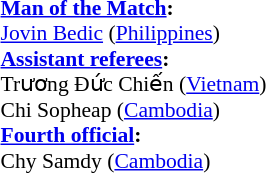<table width=50% style="font-size:90%;">
<tr>
<td><br><strong><a href='#'>Man of the Match</a>:</strong>	
<br><a href='#'>Jovin Bedic</a> (<a href='#'>Philippines</a>)<br><strong><a href='#'>Assistant referees</a>:</strong>
<br>Trương Đức Chiến (<a href='#'>Vietnam</a>)
<br>Chi Sopheap (<a href='#'>Cambodia</a>)
<br><strong><a href='#'>Fourth official</a>:</strong>
<br>Chy Samdy (<a href='#'>Cambodia</a>)</td>
</tr>
</table>
